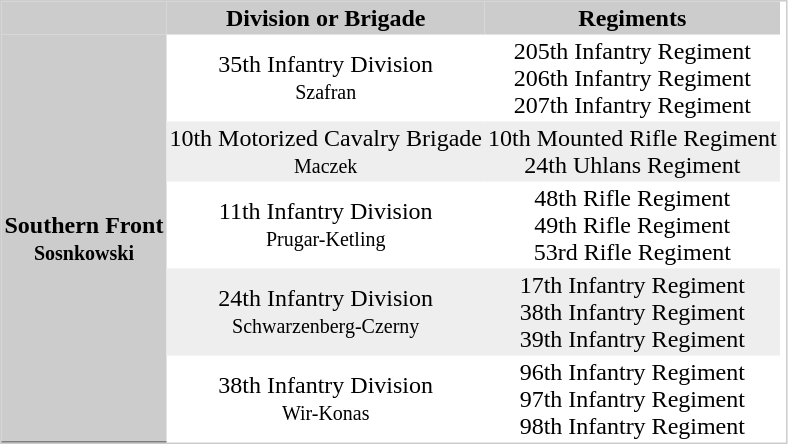<table border="0" cellspacing="0" cellpadding="2" style="text-align:center;border:1px solid #ccc;">
<tr>
<th ROWSPAN=1 style="background:#ccc;"></th>
<td style="background:#ccc;"><strong>Division or Brigade</strong></td>
<td style="background:#ccc;"><strong>Regiments</strong></td>
</tr>
<tr>
<th ROWSPAN=6 style="background:#ccc; border-bottom:1px solid gray;">Southern Front <br><small>Sosnkowski</small></th>
<td>35th Infantry Division <br><small>Szafran</small></td>
<td>205th Infantry Regiment <br> 206th Infantry Regiment <br> 207th Infantry Regiment</td>
<td></td>
</tr>
<tr style="background:#eee;">
<td>10th Motorized Cavalry Brigade <br><small>Maczek</small></td>
<td>10th Mounted Rifle Regiment <br> 24th Uhlans Regiment</td>
</tr>
<tr>
<td>11th Infantry Division<br><small>Prugar-Ketling</small></td>
<td>48th Rifle Regiment <br> 49th Rifle Regiment <br> 53rd Rifle Regiment</td>
</tr>
<tr style="background:#eee;">
<td>24th Infantry Division<br><small>Schwarzenberg-Czerny</small></td>
<td>17th Infantry Regiment <br> 38th Infantry Regiment <br> 39th Infantry Regiment</td>
</tr>
<tr>
<td>38th Infantry Division<br><small>Wir-Konas</small></td>
<td>96th Infantry Regiment <br> 97th Infantry Regiment <br> 98th Infantry Regiment</td>
</tr>
<tr>
</tr>
</table>
